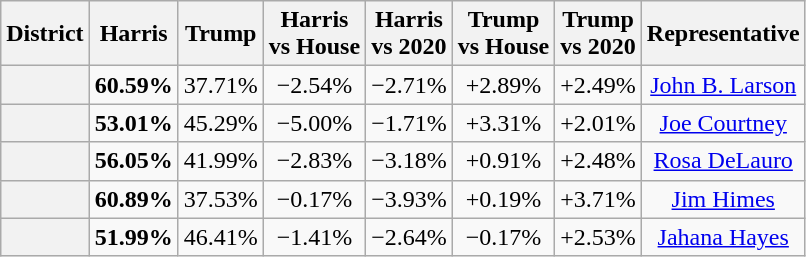<table class=wikitable>
<tr>
<th>District</th>
<th>Harris</th>
<th>Trump</th>
<th>Harris<br>vs House</th>
<th>Harris<br>vs 2020</th>
<th>Trump<br>vs House</th>
<th>Trump<br>vs 2020</th>
<th>Representative</th>
</tr>
<tr align=center>
<th></th>
<td><strong>60.59%</strong></td>
<td>37.71%</td>
<td>−2.54%</td>
<td>−2.71%</td>
<td>+2.89%</td>
<td>+2.49%</td>
<td><a href='#'>John B. Larson</a></td>
</tr>
<tr align=center>
<th></th>
<td><strong>53.01%</strong></td>
<td>45.29%</td>
<td>−5.00%</td>
<td>−1.71%</td>
<td>+3.31%</td>
<td>+2.01%</td>
<td><a href='#'>Joe Courtney</a></td>
</tr>
<tr align=center>
<th></th>
<td><strong>56.05%</strong></td>
<td>41.99%</td>
<td>−2.83%</td>
<td>−3.18%</td>
<td>+0.91%</td>
<td>+2.48%</td>
<td><a href='#'>Rosa DeLauro</a></td>
</tr>
<tr align=center>
<th></th>
<td><strong>60.89%</strong></td>
<td>37.53%</td>
<td>−0.17%</td>
<td>−3.93%</td>
<td>+0.19%</td>
<td>+3.71%</td>
<td><a href='#'>Jim Himes</a></td>
</tr>
<tr align=center>
<th></th>
<td><strong>51.99%</strong></td>
<td>46.41%</td>
<td>−1.41%</td>
<td>−2.64%</td>
<td>−0.17%</td>
<td>+2.53%</td>
<td><a href='#'>Jahana Hayes</a></td>
</tr>
</table>
